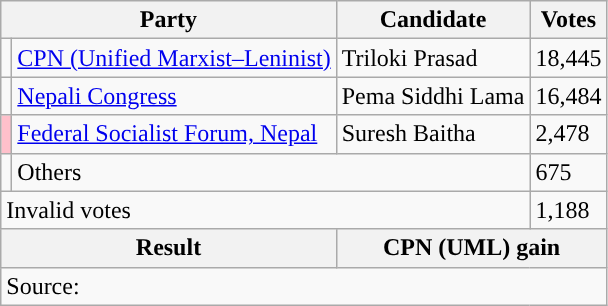<table class="wikitable">
<tr>
<th colspan="2">Party</th>
<th>Candidate</th>
<th>Votes</th>
</tr>
<tr>
<td style="background-color:"></td>
<td><a href='#'>CPN (Unified Marxist–Leninist)</a></td>
<td>Triloki Prasad</td>
<td>18,445</td>
</tr>
<tr>
<td style="background-color:"></td>
<td><a href='#'>Nepali Congress</a></td>
<td>Pema Siddhi Lama</td>
<td>16,484</td>
</tr>
<tr>
<td style="background-color:#ffc0cb"></td>
<td><a href='#'>Federal Socialist Forum, Nepal</a></td>
<td>Suresh Baitha</td>
<td>2,478</td>
</tr>
<tr>
<td></td>
<td colspan="2">Others</td>
<td>675</td>
</tr>
<tr>
<td colspan="3">Invalid votes</td>
<td>1,188</td>
</tr>
<tr>
<th colspan="2">Result</th>
<th colspan="2">CPN (UML) gain</th>
</tr>
<tr>
<td colspan="4">Source: </td>
</tr>
</table>
